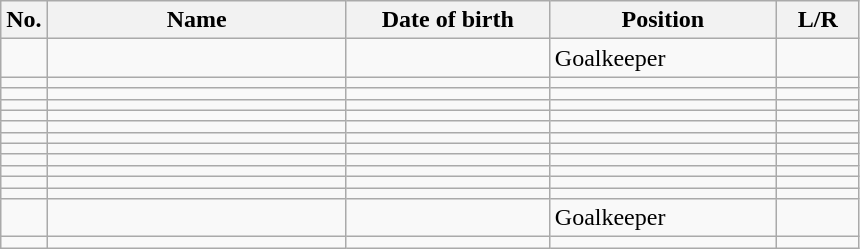<table class="wikitable sortable" style=font-size:100%; text-align:center;>
<tr>
<th>No.</th>
<th style=width:12em>Name</th>
<th style=width:8em>Date of birth</th>
<th style=width:9em>Position</th>
<th style=width:3em>L/R</th>
</tr>
<tr>
<td></td>
<td align=left></td>
<td align=right></td>
<td>Goalkeeper</td>
<td></td>
</tr>
<tr>
<td></td>
<td align=left></td>
<td align=right></td>
<td></td>
<td></td>
</tr>
<tr>
<td></td>
<td align=left></td>
<td align=right></td>
<td></td>
<td></td>
</tr>
<tr>
<td></td>
<td align=left></td>
<td align=right></td>
<td></td>
<td></td>
</tr>
<tr>
<td></td>
<td align=left></td>
<td align=right></td>
<td></td>
<td></td>
</tr>
<tr>
<td></td>
<td align=left></td>
<td align=right></td>
<td></td>
<td></td>
</tr>
<tr>
<td></td>
<td align=left></td>
<td align=right></td>
<td></td>
<td></td>
</tr>
<tr>
<td></td>
<td align=left></td>
<td align=right></td>
<td></td>
<td></td>
</tr>
<tr>
<td></td>
<td align=left></td>
<td align=right></td>
<td></td>
<td></td>
</tr>
<tr>
<td></td>
<td align=left></td>
<td align=right></td>
<td></td>
<td></td>
</tr>
<tr>
<td></td>
<td align=left></td>
<td align=right></td>
<td></td>
<td></td>
</tr>
<tr>
<td></td>
<td align=left></td>
<td align=right></td>
<td></td>
<td></td>
</tr>
<tr>
<td></td>
<td align=left></td>
<td align=right></td>
<td>Goalkeeper</td>
<td></td>
</tr>
<tr>
<td></td>
<td align=left></td>
<td align=right></td>
<td></td>
<td></td>
</tr>
</table>
